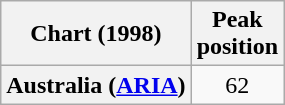<table class="wikitable plainrowheaders" style="text-align:center">
<tr>
<th scope="col">Chart (1998)</th>
<th scope="col">Peak<br>position</th>
</tr>
<tr>
<th scope="row">Australia (<a href='#'>ARIA</a>)</th>
<td>62</td>
</tr>
</table>
